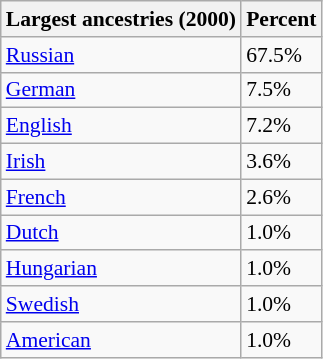<table class="wikitable sortable collapsible" style="font-size: 90%;">
<tr>
<th>Largest ancestries (2000) </th>
<th>Percent</th>
</tr>
<tr>
<td><a href='#'>Russian</a></td>
<td>67.5%</td>
</tr>
<tr>
<td><a href='#'>German</a></td>
<td>7.5%</td>
</tr>
<tr>
<td><a href='#'>English</a></td>
<td>7.2%</td>
</tr>
<tr>
<td><a href='#'>Irish</a></td>
<td>3.6%</td>
</tr>
<tr>
<td><a href='#'>French</a></td>
<td>2.6%</td>
</tr>
<tr>
<td><a href='#'>Dutch</a></td>
<td>1.0%</td>
</tr>
<tr>
<td><a href='#'>Hungarian</a></td>
<td>1.0%</td>
</tr>
<tr>
<td><a href='#'>Swedish</a></td>
<td>1.0%</td>
</tr>
<tr>
<td><a href='#'>American</a></td>
<td>1.0%</td>
</tr>
</table>
